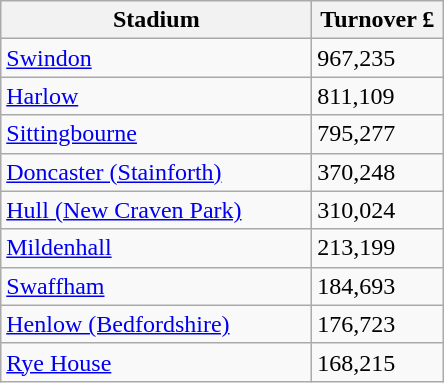<table class="wikitable">
<tr>
<th width=200>Stadium</th>
<th width=80>Turnover £</th>
</tr>
<tr>
<td><a href='#'>Swindon</a></td>
<td>967,235</td>
</tr>
<tr>
<td><a href='#'>Harlow</a></td>
<td>811,109</td>
</tr>
<tr>
<td><a href='#'>Sittingbourne</a></td>
<td>795,277</td>
</tr>
<tr>
<td><a href='#'>Doncaster (Stainforth)</a></td>
<td>370,248</td>
</tr>
<tr>
<td><a href='#'>Hull (New Craven Park)</a></td>
<td>310,024</td>
</tr>
<tr>
<td><a href='#'>Mildenhall</a></td>
<td>213,199</td>
</tr>
<tr>
<td><a href='#'>Swaffham</a></td>
<td>184,693</td>
</tr>
<tr>
<td><a href='#'>Henlow (Bedfordshire)</a></td>
<td>176,723</td>
</tr>
<tr>
<td><a href='#'>Rye House</a></td>
<td>168,215</td>
</tr>
</table>
